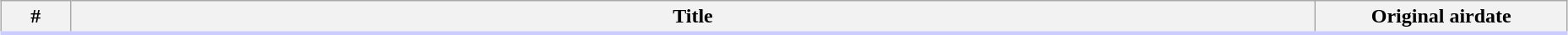<table class="wikitable" style="width:98%; margin:auto; background:#FFF;">
<tr style="border-bottom: 3px solid #CCF;">
<th style="width:3em;">#</th>
<th>Title</th>
<th style="width:12em;">Original airdate<br>














</th>
</tr>
</table>
